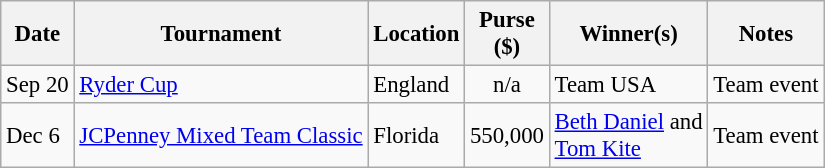<table class="wikitable" style="font-size:95%">
<tr>
<th>Date</th>
<th>Tournament</th>
<th>Location</th>
<th>Purse<br>($)</th>
<th>Winner(s)</th>
<th>Notes</th>
</tr>
<tr>
<td>Sep 20</td>
<td><a href='#'>Ryder Cup</a></td>
<td>England</td>
<td align=center>n/a</td>
<td> Team USA</td>
<td>Team event</td>
</tr>
<tr>
<td>Dec 6</td>
<td><a href='#'>JCPenney Mixed Team Classic</a></td>
<td>Florida</td>
<td align=right>550,000</td>
<td> <a href='#'>Beth Daniel</a> and<br> <a href='#'>Tom Kite</a></td>
<td>Team event</td>
</tr>
</table>
